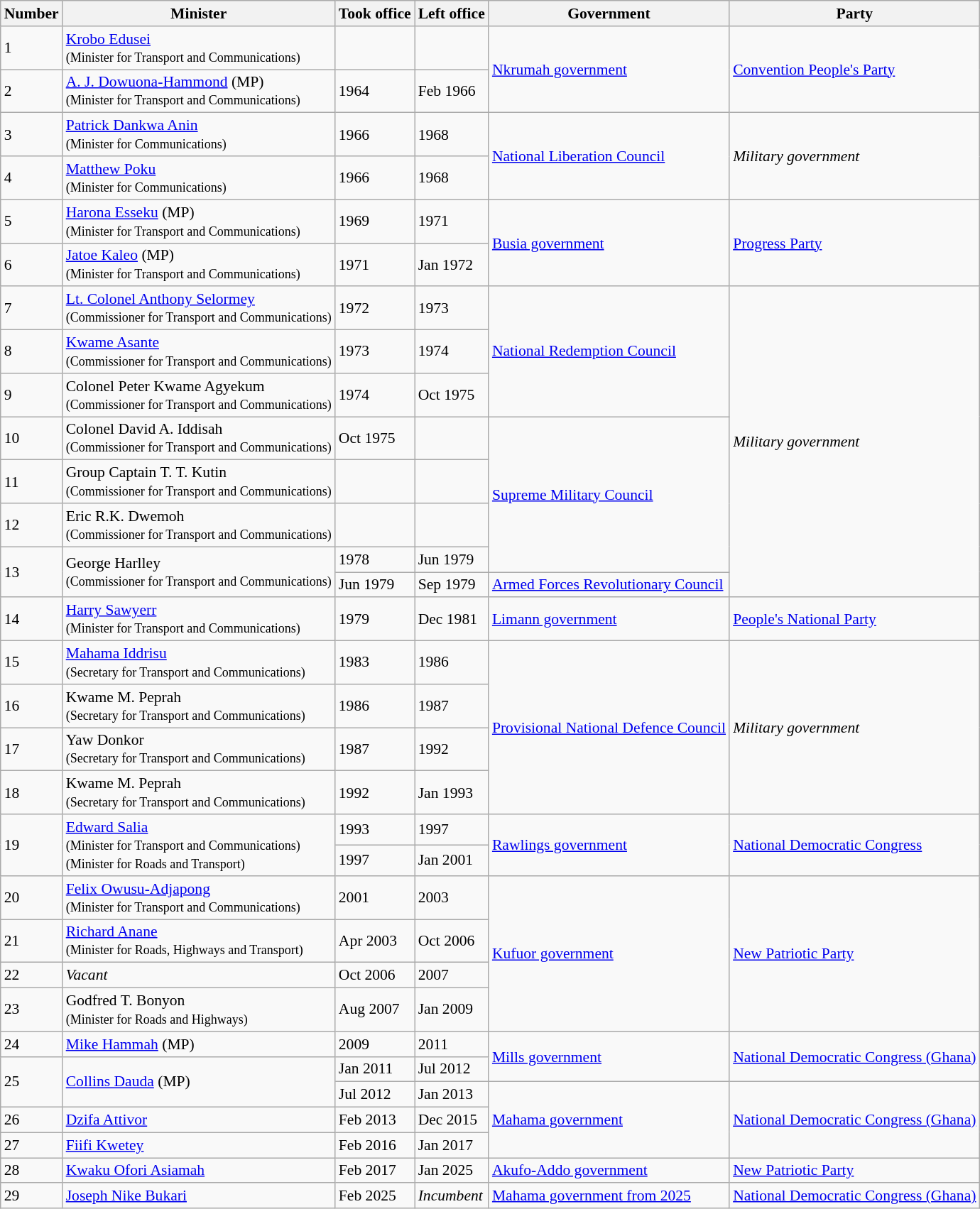<table class="wikitable" style="font-size:90%; text-align:left;">
<tr>
<th>Number</th>
<th>Minister</th>
<th>Took office</th>
<th>Left office</th>
<th>Government</th>
<th>Party</th>
</tr>
<tr>
<td>1</td>
<td><a href='#'>Krobo Edusei</a><br><small>(Minister for Transport and Communications)</small></td>
<td></td>
<td></td>
<td rowspan=2><a href='#'>Nkrumah government</a></td>
<td rowspan=2><a href='#'>Convention People's Party</a></td>
</tr>
<tr>
<td>2</td>
<td><a href='#'>A. J. Dowuona-Hammond</a> (MP)<br><small>(Minister for Transport and Communications)</small></td>
<td>1964</td>
<td>Feb 1966</td>
</tr>
<tr>
<td>3</td>
<td><a href='#'>Patrick Dankwa Anin</a><br><small>(Minister for Communications)</small></td>
<td>1966</td>
<td>1968</td>
<td rowspan=2><a href='#'>National Liberation Council</a></td>
<td rowspan=2><em>Military government</em></td>
</tr>
<tr>
<td>4</td>
<td><a href='#'>Matthew Poku</a><br><small>(Minister for Communications)</small></td>
<td>1966</td>
<td>1968</td>
</tr>
<tr>
<td>5</td>
<td><a href='#'>Harona Esseku</a> (MP)<br><small>(Minister for Transport and Communications)</small></td>
<td>1969</td>
<td>1971</td>
<td rowspan=2><a href='#'>Busia government</a></td>
<td rowspan=2><a href='#'>Progress Party</a></td>
</tr>
<tr>
<td>6</td>
<td><a href='#'>Jatoe Kaleo</a> (MP)<br><small>(Minister for Transport and Communications)</small></td>
<td>1971</td>
<td>Jan 1972</td>
</tr>
<tr>
<td>7</td>
<td><a href='#'>Lt. Colonel Anthony Selormey</a><br><small>(Commissioner for Transport and Communications)</small></td>
<td>1972</td>
<td>1973</td>
<td rowspan=3><a href='#'>National Redemption Council</a></td>
<td rowspan=8><em>Military government</em></td>
</tr>
<tr>
<td>8</td>
<td><a href='#'>Kwame Asante</a><br><small>(Commissioner for Transport and Communications)</small></td>
<td>1973</td>
<td>1974</td>
</tr>
<tr>
<td>9</td>
<td>Colonel Peter Kwame Agyekum<br><small>(Commissioner for Transport and Communications)</small></td>
<td>1974</td>
<td>Oct 1975</td>
</tr>
<tr>
<td>10</td>
<td>Colonel David A. Iddisah<br><small>(Commissioner for Transport and Communications)</small></td>
<td>Oct 1975</td>
<td></td>
<td rowspan=4><a href='#'>Supreme Military Council</a></td>
</tr>
<tr>
<td>11</td>
<td>Group Captain T. T. Kutin<br><small>(Commissioner for Transport and Communications)</small></td>
<td></td>
<td></td>
</tr>
<tr>
<td>12</td>
<td>Eric R.K. Dwemoh<br><small>(Commissioner for Transport and Communications)</small></td>
<td></td>
<td></td>
</tr>
<tr>
<td rowspan=2>13</td>
<td rowspan=2>George Harlley<br><small>(Commissioner for Transport and Communications)</small></td>
<td>1978</td>
<td>Jun 1979</td>
</tr>
<tr>
<td>Jun 1979</td>
<td>Sep 1979</td>
<td><a href='#'>Armed Forces Revolutionary Council</a></td>
</tr>
<tr>
<td>14</td>
<td><a href='#'>Harry Sawyerr</a><br><small>(Minister for Transport and Communications)</small></td>
<td>1979</td>
<td>Dec 1981</td>
<td><a href='#'>Limann government</a></td>
<td><a href='#'>People's National Party</a></td>
</tr>
<tr>
<td>15</td>
<td><a href='#'>Mahama Iddrisu</a><br><small>(Secretary for Transport and Communications)</small></td>
<td>1983</td>
<td>1986</td>
<td rowspan=4><a href='#'>Provisional National Defence Council</a></td>
<td rowspan=4><em>Military government</em></td>
</tr>
<tr>
<td>16</td>
<td>Kwame M. Peprah<br><small>(Secretary for Transport and Communications)</small></td>
<td>1986</td>
<td>1987</td>
</tr>
<tr>
<td>17</td>
<td>Yaw Donkor<br><small>(Secretary for Transport and Communications)</small></td>
<td>1987</td>
<td>1992</td>
</tr>
<tr>
<td>18</td>
<td>Kwame M. Peprah<br><small>(Secretary for Transport and Communications)</small></td>
<td>1992</td>
<td>Jan 1993</td>
</tr>
<tr>
<td rowspan=2>19</td>
<td rowspan=2><a href='#'>Edward Salia</a><br><small>(Minister for Transport and Communications)</small><br><small>(Minister for Roads and Transport)</small></td>
<td>1993</td>
<td>1997</td>
<td rowspan=2><a href='#'>Rawlings government</a></td>
<td rowspan=2><a href='#'>National Democratic Congress</a></td>
</tr>
<tr>
<td>1997</td>
<td>Jan 2001</td>
</tr>
<tr>
<td>20</td>
<td><a href='#'>Felix Owusu-Adjapong</a><br><small>(Minister for Transport and Communications)</small></td>
<td>2001</td>
<td>2003</td>
<td rowspan=4><a href='#'>Kufuor government</a></td>
<td rowspan=4><a href='#'>New Patriotic Party</a></td>
</tr>
<tr>
<td>21</td>
<td><a href='#'>Richard Anane</a><br><small>(Minister for Roads, Highways and Transport)</small></td>
<td>Apr 2003</td>
<td>Oct 2006</td>
</tr>
<tr>
<td>22</td>
<td><em>Vacant</em></td>
<td>Oct 2006</td>
<td>2007</td>
</tr>
<tr>
<td>23</td>
<td>Godfred T. Bonyon<br><small>(Minister for Roads and Highways)</small></td>
<td>Aug 2007</td>
<td>Jan 2009</td>
</tr>
<tr>
<td>24</td>
<td><a href='#'>Mike Hammah</a> (MP)</td>
<td>2009</td>
<td>2011</td>
<td rowspan=2><a href='#'>Mills government</a></td>
<td rowspan=2><a href='#'>National Democratic Congress (Ghana)</a></td>
</tr>
<tr>
<td rowspan=2>25</td>
<td rowspan=2><a href='#'>Collins Dauda</a> (MP)</td>
<td>Jan 2011</td>
<td>Jul 2012</td>
</tr>
<tr>
<td>Jul 2012</td>
<td>Jan 2013</td>
<td rowspan=3><a href='#'>Mahama government</a></td>
<td rowspan=3><a href='#'>National Democratic Congress (Ghana)</a></td>
</tr>
<tr>
<td>26</td>
<td><a href='#'>Dzifa Attivor</a></td>
<td>Feb 2013</td>
<td>Dec 2015</td>
</tr>
<tr>
<td>27</td>
<td><a href='#'>Fiifi Kwetey</a></td>
<td>Feb 2016</td>
<td>Jan 2017</td>
</tr>
<tr>
<td>28</td>
<td><a href='#'>Kwaku Ofori Asiamah</a></td>
<td>Feb 2017</td>
<td>Jan 2025</td>
<td><a href='#'>Akufo-Addo government</a></td>
<td><a href='#'>New Patriotic Party</a></td>
</tr>
<tr>
<td>29</td>
<td><a href='#'>Joseph Nike Bukari</a></td>
<td>Feb 2025</td>
<td><em>Incumbent</em></td>
<td><a href='#'>Mahama government from 2025</a></td>
<td><a href='#'>National Democratic Congress (Ghana)</a></td>
</tr>
</table>
